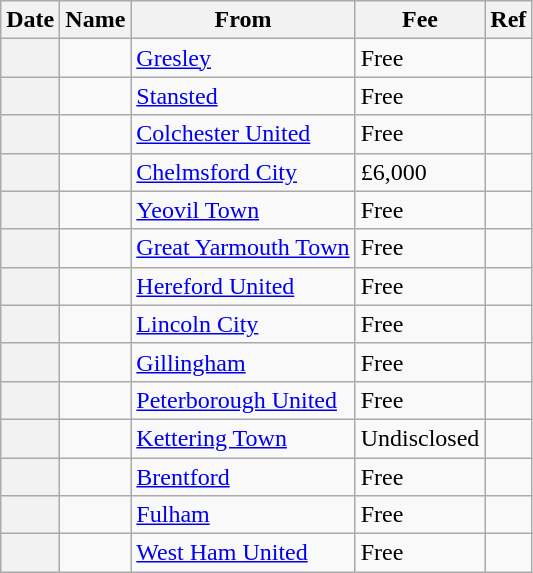<table class="wikitable sortable plainrowheaders">
<tr>
<th scope=col>Date</th>
<th scope=col>Name</th>
<th scope=col>From</th>
<th scope=col>Fee</th>
<th scope=col class=unsortable>Ref</th>
</tr>
<tr>
<th scope=row></th>
<td></td>
<td><a href='#'>Gresley</a></td>
<td>Free</td>
<td style="text-align:center;"></td>
</tr>
<tr>
<th scope=row></th>
<td></td>
<td><a href='#'>Stansted</a></td>
<td>Free</td>
<td style="text-align:center;"></td>
</tr>
<tr>
<th scope=row></th>
<td></td>
<td><a href='#'>Colchester United</a></td>
<td>Free</td>
<td style="text-align:center;"></td>
</tr>
<tr>
<th scope=row></th>
<td></td>
<td><a href='#'>Chelmsford City</a></td>
<td>£6,000</td>
<td style="text-align:center;"></td>
</tr>
<tr>
<th scope=row></th>
<td></td>
<td><a href='#'>Yeovil Town</a></td>
<td>Free</td>
<td style="text-align:center;"></td>
</tr>
<tr>
<th scope=row></th>
<td></td>
<td><a href='#'>Great Yarmouth Town</a></td>
<td>Free</td>
<td style="text-align:center;"></td>
</tr>
<tr>
<th scope=row></th>
<td></td>
<td><a href='#'>Hereford United</a></td>
<td>Free</td>
<td style="text-align:center;"></td>
</tr>
<tr>
<th scope=row></th>
<td></td>
<td><a href='#'>Lincoln City</a></td>
<td>Free</td>
<td style="text-align:center;"></td>
</tr>
<tr>
<th scope=row></th>
<td></td>
<td><a href='#'>Gillingham</a></td>
<td>Free</td>
<td style="text-align:center;"></td>
</tr>
<tr>
<th scope=row></th>
<td></td>
<td><a href='#'>Peterborough United</a></td>
<td>Free</td>
<td style="text-align:center;"></td>
</tr>
<tr>
<th scope=row></th>
<td></td>
<td><a href='#'>Kettering Town</a></td>
<td>Undisclosed</td>
<td style="text-align:center;"></td>
</tr>
<tr>
<th scope=row></th>
<td></td>
<td><a href='#'>Brentford</a></td>
<td>Free</td>
<td style="text-align:center;"></td>
</tr>
<tr>
<th scope=row></th>
<td></td>
<td><a href='#'>Fulham</a></td>
<td>Free</td>
<td style="text-align:center;"></td>
</tr>
<tr>
<th scope=row></th>
<td></td>
<td><a href='#'>West Ham United</a></td>
<td>Free</td>
<td style="text-align:center;"></td>
</tr>
</table>
